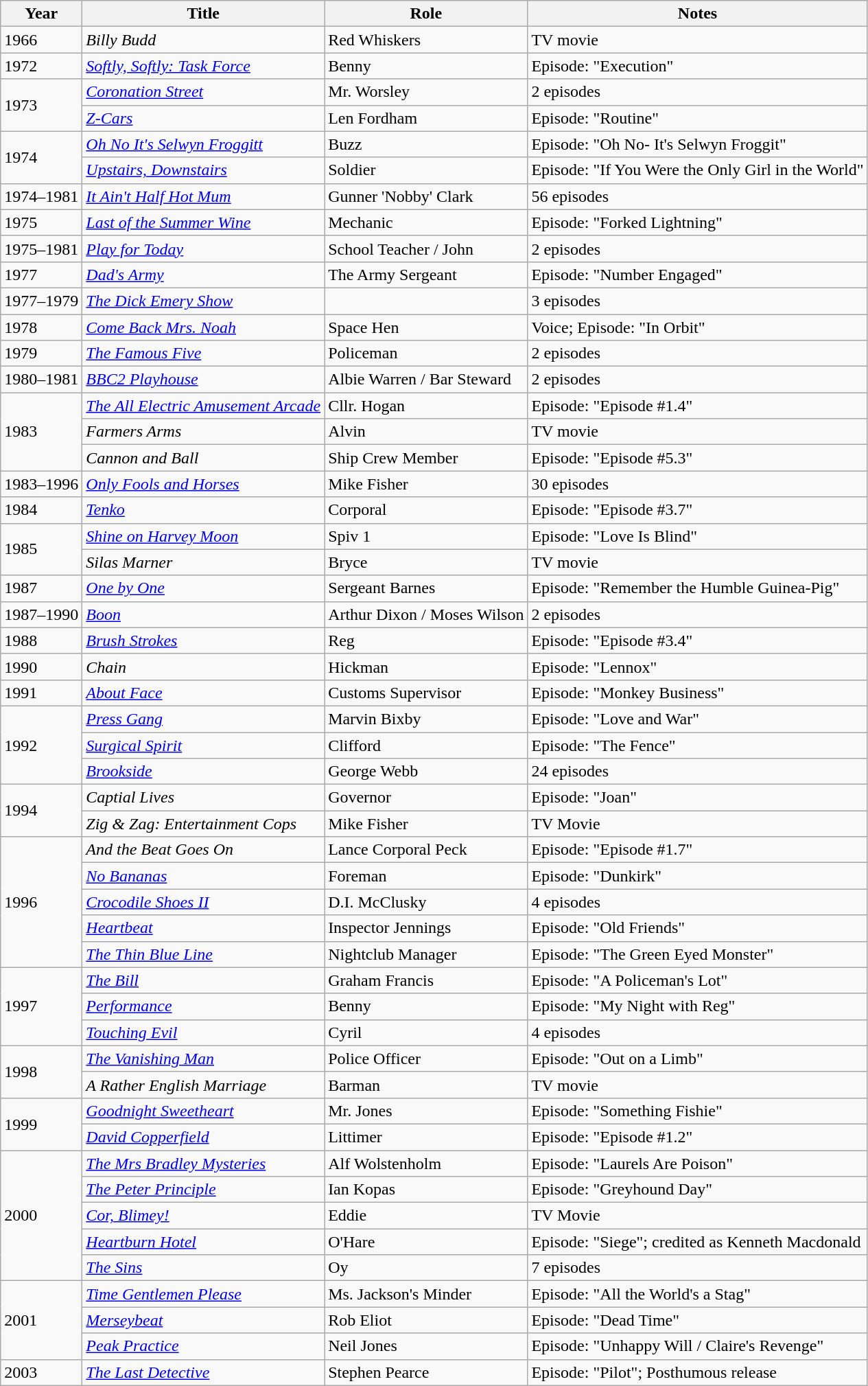<table class="wikitable sortable">
<tr>
<th>Year</th>
<th>Title</th>
<th>Role</th>
<th>Notes</th>
</tr>
<tr>
<td>1966</td>
<td><em>Billy Budd</em></td>
<td>Red Whiskers</td>
<td>TV movie</td>
</tr>
<tr>
<td>1972</td>
<td><a href='#'><em>Softly, Softly: Task Force</em></a></td>
<td>Benny</td>
<td>Episode: "Execution"</td>
</tr>
<tr>
<td rowspan="2">1973</td>
<td><em><a href='#'>Coronation Street</a></em></td>
<td>Mr. Worsley</td>
<td>2 episodes</td>
</tr>
<tr>
<td><em><a href='#'>Z-Cars</a></em></td>
<td>Len Fordham</td>
<td>Episode: "Routine"</td>
</tr>
<tr>
<td rowspan="2">1974</td>
<td><em><a href='#'>Oh No It's Selwyn Froggitt</a></em></td>
<td>Buzz</td>
<td>Episode: "Oh No- It's Selwyn Froggit"</td>
</tr>
<tr>
<td><em><a href='#'>Upstairs, Downstairs</a></em></td>
<td>Soldier</td>
<td>Episode: "If You Were the Only Girl in the World"</td>
</tr>
<tr>
<td>1974–1981</td>
<td><em><a href='#'>It Ain't Half Hot Mum</a></em></td>
<td>Gunner 'Nobby' Clark</td>
<td>56 episodes</td>
</tr>
<tr>
<td>1975</td>
<td><em><a href='#'>Last of the Summer Wine</a></em></td>
<td>Mechanic</td>
<td>Episode: "Forked Lightning"</td>
</tr>
<tr>
<td>1975–1981</td>
<td><em><a href='#'>Play for Today</a></em></td>
<td>School Teacher / John</td>
<td>2 episodes</td>
</tr>
<tr>
<td>1977</td>
<td><em><a href='#'>Dad's Army</a></em></td>
<td>The Army Sergeant</td>
<td>Episode: "Number Engaged"</td>
</tr>
<tr>
<td>1977–1979</td>
<td><em><a href='#'>The Dick Emery Show</a></em></td>
<td></td>
<td>3 episodes</td>
</tr>
<tr>
<td>1978</td>
<td><em><a href='#'>Come Back Mrs. Noah</a></em></td>
<td>Space Hen</td>
<td>Voice; Episode: "In Orbit"</td>
</tr>
<tr>
<td>1979</td>
<td><em><a href='#'>The Famous Five</a></em></td>
<td>Policeman</td>
<td>2 episodes</td>
</tr>
<tr>
<td>1980–1981</td>
<td><em><a href='#'>BBC2 Playhouse</a></em></td>
<td>Albie Warren / Bar Steward</td>
<td>2 episodes</td>
</tr>
<tr>
<td rowspan="3">1983</td>
<td><em><a href='#'>The All Electric Amusement Arcade</a></em></td>
<td>Cllr. Hogan</td>
<td>Episode: "Episode #1.4"</td>
</tr>
<tr>
<td><em>Farmers Arms</em></td>
<td>Alvin</td>
<td>TV movie</td>
</tr>
<tr>
<td><em>Cannon and Ball</em></td>
<td>Ship Crew Member</td>
<td>Episode: "Episode #5.3"</td>
</tr>
<tr>
<td>1983–1996</td>
<td><em><a href='#'>Only Fools and Horses</a></em></td>
<td>Mike Fisher</td>
<td>30 episodes</td>
</tr>
<tr>
<td>1984</td>
<td><em><a href='#'>Tenko</a></em></td>
<td>Corporal</td>
<td>Episode: "Episode #3.7"</td>
</tr>
<tr>
<td rowspan="2">1985</td>
<td><em><a href='#'>Shine on Harvey Moon</a></em></td>
<td>Spiv 1</td>
<td>Episode: "Love Is Blind"</td>
</tr>
<tr>
<td><em>Silas Marner</em></td>
<td>Bryce</td>
<td>TV movie</td>
</tr>
<tr>
<td>1987</td>
<td><em><a href='#'>One by One</a></em></td>
<td>Sergeant Barnes</td>
<td>Episode: "Remember the Humble Guinea-Pig"</td>
</tr>
<tr>
<td>1987–1990</td>
<td><em><a href='#'>Boon</a></em></td>
<td>Arthur Dixon / Moses Wilson</td>
<td>2 episodes</td>
</tr>
<tr>
<td>1988</td>
<td><em><a href='#'>Brush Strokes</a></em></td>
<td>Reg</td>
<td>Episode: "Episode #3.4"</td>
</tr>
<tr>
<td>1990</td>
<td><em>Chain</em></td>
<td>Hickman</td>
<td>Episode: "Lennox"</td>
</tr>
<tr>
<td>1991</td>
<td><em><a href='#'>About Face</a></em></td>
<td>Customs Supervisor</td>
<td>Episode: "Monkey Business"</td>
</tr>
<tr>
<td rowspan="3">1992</td>
<td><em><a href='#'>Press Gang</a></em></td>
<td>Marvin Bixby</td>
<td>Episode: "Love and War"</td>
</tr>
<tr>
<td><em><a href='#'>Surgical Spirit</a></em></td>
<td>Clifford</td>
<td>Episode: "The Fence"</td>
</tr>
<tr>
<td><em><a href='#'>Brookside</a></em></td>
<td>George Webb</td>
<td>24 episodes</td>
</tr>
<tr>
<td rowspan="2">1994</td>
<td><em>Captial Lives</em></td>
<td>Governor</td>
<td>Episode: "Joan"</td>
</tr>
<tr>
<td><em>Zig & Zag: Entertainment Cops</em></td>
<td>Mike Fisher</td>
<td>TV Movie</td>
</tr>
<tr>
<td rowspan="5">1996</td>
<td><em>And the Beat Goes On</em></td>
<td>Lance Corporal Peck</td>
<td>Episode: "Episode #1.7"</td>
</tr>
<tr>
<td><em><a href='#'>No Bananas</a></em></td>
<td>Foreman</td>
<td>Episode: "Dunkirk"</td>
</tr>
<tr>
<td><em><a href='#'>Crocodile Shoes II</a></em></td>
<td>D.I. McClusky</td>
<td>4 episodes</td>
</tr>
<tr>
<td><em><a href='#'>Heartbeat</a></em></td>
<td>Inspector Jennings</td>
<td>Episode: "Old Friends"</td>
</tr>
<tr>
<td><em><a href='#'>The Thin Blue Line</a></em></td>
<td>Nightclub Manager</td>
<td>Episode: "The Green Eyed Monster"</td>
</tr>
<tr>
<td rowspan="3">1997</td>
<td><em><a href='#'>The Bill</a></em></td>
<td>Graham Francis</td>
<td>Episode: "A Policeman's Lot"</td>
</tr>
<tr>
<td><em><a href='#'>Performance</a></em></td>
<td>Benny</td>
<td>Episode: "My Night with Reg"</td>
</tr>
<tr>
<td><em><a href='#'>Touching Evil</a></em></td>
<td>Cyril</td>
<td>4 episodes</td>
</tr>
<tr>
<td rowspan="2">1998</td>
<td><em><a href='#'>The Vanishing Man</a></em></td>
<td>Police Officer</td>
<td>Episode: "Out on a Limb"</td>
</tr>
<tr>
<td><em>A Rather English Marriage</em></td>
<td>Barman</td>
<td>TV movie</td>
</tr>
<tr>
<td rowspan="2">1999</td>
<td><em><a href='#'>Goodnight Sweetheart</a></em></td>
<td>Mr. Jones</td>
<td>Episode: "Something Fishie"</td>
</tr>
<tr>
<td><em><a href='#'>David Copperfield</a></em></td>
<td>Littimer</td>
<td>Episode: "Episode #1.2"</td>
</tr>
<tr>
<td rowspan="5">2000</td>
<td><em><a href='#'>The Mrs Bradley Mysteries</a></em></td>
<td>Alf Wolstenholm</td>
<td>Episode: "Laurels Are Poison"</td>
</tr>
<tr>
<td><em><a href='#'>The Peter Principle</a></em></td>
<td>Ian Kopas</td>
<td>Episode: "Greyhound Day"</td>
</tr>
<tr>
<td><em><a href='#'>Cor, Blimey!</a></em></td>
<td>Eddie</td>
<td>TV Movie</td>
</tr>
<tr>
<td><em><a href='#'>Heartburn Hotel</a></em></td>
<td>O'Hare</td>
<td>Episode: "Siege"; credited as Kenneth Macdonald</td>
</tr>
<tr>
<td><em><a href='#'>The Sins</a></em></td>
<td>Oy</td>
<td>7 episodes</td>
</tr>
<tr>
<td rowspan="3">2001</td>
<td><em><a href='#'>Time Gentlemen Please</a></em></td>
<td>Ms. Jackson's Minder</td>
<td>Episode: "All the World's a Stag"</td>
</tr>
<tr>
<td><em><a href='#'>Merseybeat</a></em></td>
<td>Rob Eliot</td>
<td>Episode: "Dead Time"</td>
</tr>
<tr>
<td><em><a href='#'>Peak Practice</a></em></td>
<td>Neil Jones</td>
<td>Episode: "Unhappy Will / Claire's Revenge"</td>
</tr>
<tr>
<td>2003</td>
<td><em><a href='#'>The Last Detective</a></em></td>
<td>Stephen Pearce</td>
<td>Episode: "Pilot"; Posthumous release</td>
</tr>
</table>
